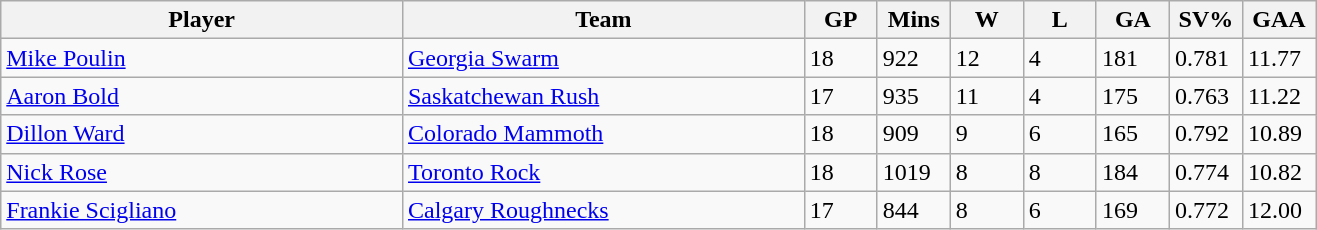<table class="wikitable">
<tr>
<th bgcolor="#DDDDFF" width="27.5%">Player</th>
<th bgcolor="#DDDDFF" width="27.5%">Team</th>
<th bgcolor="#DDDDFF" width="5%">GP</th>
<th bgcolor="#DDDDFF" width="5%">Mins</th>
<th bgcolor="#DDDDFF" width="5%">W</th>
<th bgcolor="#DDDDFF" width="5%">L</th>
<th bgcolor="#DDDDFF" width="5%">GA</th>
<th bgcolor="#DDDDFF" width="5%">SV%</th>
<th bgcolor="#DDDDFF" width="5%">GAA</th>
</tr>
<tr>
<td><a href='#'>Mike Poulin</a></td>
<td><a href='#'>Georgia Swarm</a></td>
<td>18</td>
<td>922</td>
<td>12</td>
<td>4</td>
<td>181</td>
<td>0.781</td>
<td>11.77</td>
</tr>
<tr>
<td><a href='#'>Aaron Bold</a></td>
<td><a href='#'>Saskatchewan Rush</a></td>
<td>17</td>
<td>935</td>
<td>11</td>
<td>4</td>
<td>175</td>
<td>0.763</td>
<td>11.22</td>
</tr>
<tr>
<td><a href='#'>Dillon Ward</a></td>
<td><a href='#'>Colorado Mammoth</a></td>
<td>18</td>
<td>909</td>
<td>9</td>
<td>6</td>
<td>165</td>
<td>0.792</td>
<td>10.89</td>
</tr>
<tr>
<td><a href='#'>Nick Rose</a></td>
<td><a href='#'>Toronto Rock</a></td>
<td>18</td>
<td>1019</td>
<td>8</td>
<td>8</td>
<td>184</td>
<td>0.774</td>
<td>10.82</td>
</tr>
<tr>
<td><a href='#'>Frankie Scigliano</a></td>
<td><a href='#'>Calgary Roughnecks</a></td>
<td>17</td>
<td>844</td>
<td>8</td>
<td>6</td>
<td>169</td>
<td>0.772</td>
<td>12.00</td>
</tr>
</table>
